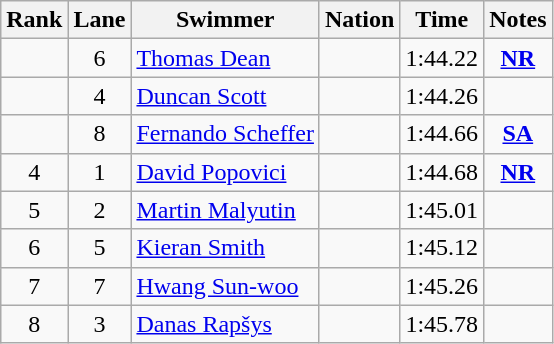<table class="wikitable sortable" style="text-align:center">
<tr>
<th>Rank</th>
<th>Lane</th>
<th>Swimmer</th>
<th>Nation</th>
<th>Time</th>
<th>Notes</th>
</tr>
<tr>
<td></td>
<td>6</td>
<td align=left><a href='#'>Thomas Dean</a></td>
<td align=left></td>
<td>1:44.22</td>
<td><strong><a href='#'>NR</a></strong></td>
</tr>
<tr>
<td></td>
<td>4</td>
<td align=left><a href='#'>Duncan Scott</a></td>
<td align=left></td>
<td>1:44.26</td>
<td></td>
</tr>
<tr>
<td></td>
<td>8</td>
<td align=left><a href='#'>Fernando Scheffer</a></td>
<td align=left></td>
<td>1:44.66</td>
<td><strong><a href='#'>SA</a></strong></td>
</tr>
<tr>
<td>4</td>
<td>1</td>
<td align=left><a href='#'>David Popovici</a></td>
<td align=left></td>
<td>1:44.68</td>
<td><strong><a href='#'>NR</a></strong></td>
</tr>
<tr>
<td>5</td>
<td>2</td>
<td align=left><a href='#'>Martin Malyutin</a></td>
<td align=left></td>
<td>1:45.01</td>
<td></td>
</tr>
<tr>
<td>6</td>
<td>5</td>
<td align=left><a href='#'>Kieran Smith</a></td>
<td align=left></td>
<td>1:45.12</td>
<td></td>
</tr>
<tr>
<td>7</td>
<td>7</td>
<td align=left><a href='#'>Hwang Sun-woo</a></td>
<td align=left></td>
<td>1:45.26</td>
<td></td>
</tr>
<tr>
<td>8</td>
<td>3</td>
<td align=left><a href='#'>Danas Rapšys</a></td>
<td align=left></td>
<td>1:45.78</td>
<td></td>
</tr>
</table>
